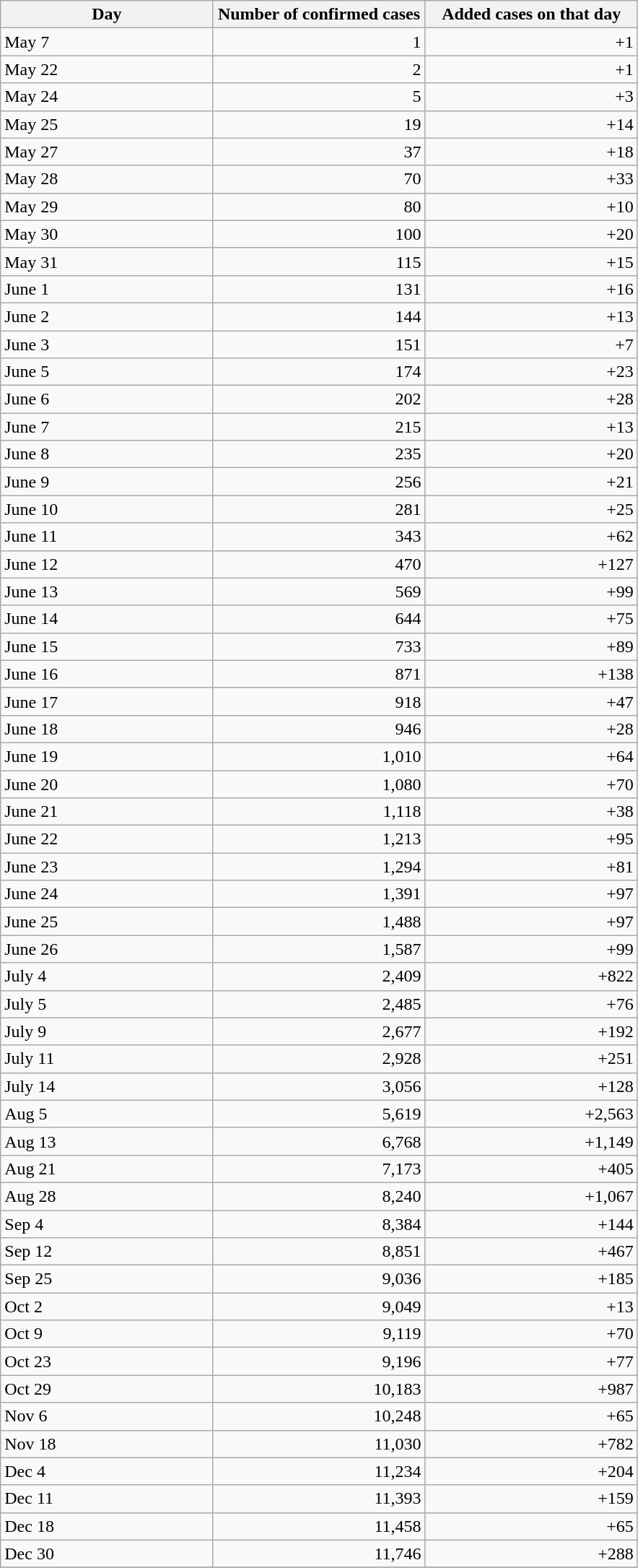<table class="wikitable">
<tr>
<th>Day</th>
<th>Number of confirmed cases</th>
<th>Added cases on that day</th>
</tr>
<tr>
<td width="33%">May 7</td>
<td style="text-align:right" width="33%">1</td>
<td style="text-align:right" width="33%">+1</td>
</tr>
<tr>
<td>May 22</td>
<td style="text-align:right">2</td>
<td style="text-align:right">+1</td>
</tr>
<tr>
<td>May 24</td>
<td style="text-align:right">5</td>
<td style="text-align:right">+3</td>
</tr>
<tr>
<td>May 25</td>
<td style="text-align:right">19</td>
<td style="text-align:right">+14</td>
</tr>
<tr>
<td>May 27</td>
<td style="text-align:right">37</td>
<td style="text-align:right">+18</td>
</tr>
<tr>
<td>May 28</td>
<td style="text-align:right">70</td>
<td style="text-align:right">+33</td>
</tr>
<tr>
<td>May 29</td>
<td style="text-align:right">80</td>
<td style="text-align:right">+10</td>
</tr>
<tr>
<td>May 30</td>
<td style="text-align:right">100</td>
<td style="text-align:right">+20</td>
</tr>
<tr>
<td>May 31</td>
<td style="text-align:right">115</td>
<td style="text-align:right">+15</td>
</tr>
<tr>
<td>June 1</td>
<td style="text-align:right">131</td>
<td style="text-align:right">+16</td>
</tr>
<tr>
<td>June 2</td>
<td style="text-align:right">144</td>
<td style="text-align:right">+13</td>
</tr>
<tr>
<td>June 3</td>
<td style="text-align:right">151</td>
<td style="text-align:right">+7</td>
</tr>
<tr>
<td>June 5</td>
<td style="text-align:right">174</td>
<td style="text-align:right">+23</td>
</tr>
<tr>
<td>June 6</td>
<td style="text-align:right">202</td>
<td style="text-align:right">+28</td>
</tr>
<tr>
<td>June 7</td>
<td style="text-align:right">215</td>
<td style="text-align:right">+13</td>
</tr>
<tr>
<td>June 8</td>
<td style="text-align:right">235</td>
<td style="text-align:right">+20</td>
</tr>
<tr>
<td>June 9</td>
<td style="text-align:right">256</td>
<td style="text-align:right">+21</td>
</tr>
<tr>
<td>June 10</td>
<td style="text-align:right">281</td>
<td style="text-align:right">+25</td>
</tr>
<tr>
<td>June 11</td>
<td style="text-align:right">343</td>
<td style="text-align:right">+62</td>
</tr>
<tr>
<td>June 12</td>
<td style="text-align:right">470</td>
<td style="text-align:right">+127</td>
</tr>
<tr>
<td>June 13</td>
<td style="text-align:right">569</td>
<td style="text-align:right">+99</td>
</tr>
<tr>
<td>June 14</td>
<td style="text-align:right">644</td>
<td style="text-align:right">+75</td>
</tr>
<tr>
<td>June 15</td>
<td style="text-align:right">733</td>
<td style="text-align:right">+89</td>
</tr>
<tr>
<td>June 16</td>
<td style="text-align:right">871</td>
<td style="text-align:right">+138</td>
</tr>
<tr>
<td>June 17</td>
<td style="text-align:right">918</td>
<td style="text-align:right">+47</td>
</tr>
<tr>
<td>June 18</td>
<td style="text-align:right">946</td>
<td style="text-align:right">+28</td>
</tr>
<tr>
<td>June 19</td>
<td style="text-align:right">1,010</td>
<td style="text-align:right">+64</td>
</tr>
<tr>
<td>June 20</td>
<td style="text-align:right">1,080</td>
<td style="text-align:right">+70</td>
</tr>
<tr>
<td>June 21</td>
<td style="text-align:right">1,118</td>
<td style="text-align:right">+38</td>
</tr>
<tr>
<td>June 22</td>
<td style="text-align:right">1,213</td>
<td style="text-align:right">+95</td>
</tr>
<tr>
<td>June 23</td>
<td style="text-align:right">1,294</td>
<td style="text-align:right">+81</td>
</tr>
<tr>
<td>June 24</td>
<td style="text-align:right">1,391</td>
<td style="text-align:right">+97</td>
</tr>
<tr>
<td>June 25</td>
<td style="text-align:right">1,488</td>
<td style="text-align:right">+97</td>
</tr>
<tr>
<td>June 26</td>
<td style="text-align:right">1,587</td>
<td style="text-align:right">+99</td>
</tr>
<tr>
<td>July 4</td>
<td style="text-align:right">2,409</td>
<td style="text-align:right">+822</td>
</tr>
<tr>
<td>July 5</td>
<td style="text-align:right">2,485</td>
<td style="text-align:right">+76</td>
</tr>
<tr>
<td>July 9</td>
<td style="text-align:right">2,677</td>
<td style="text-align:right">+192</td>
</tr>
<tr>
<td>July 11</td>
<td style="text-align:right">2,928</td>
<td style="text-align:right">+251</td>
</tr>
<tr>
<td>July 14</td>
<td style="text-align:right">3,056</td>
<td style="text-align:right">+128</td>
</tr>
<tr>
<td>Aug 5</td>
<td style="text-align:right">5,619</td>
<td style="text-align:right">+2,563</td>
</tr>
<tr>
<td>Aug 13</td>
<td style="text-align:right">6,768</td>
<td style="text-align:right">+1,149</td>
</tr>
<tr>
<td>Aug 21</td>
<td style="text-align:right">7,173</td>
<td style="text-align:right">+405</td>
</tr>
<tr>
<td>Aug 28</td>
<td style="text-align:right">8,240</td>
<td style="text-align:right">+1,067</td>
</tr>
<tr>
<td>Sep 4</td>
<td style="text-align:right">8,384</td>
<td style="text-align:right">+144</td>
</tr>
<tr>
<td>Sep 12</td>
<td style="text-align:right">8,851</td>
<td style="text-align:right">+467</td>
</tr>
<tr>
<td>Sep 25</td>
<td style="text-align:right">9,036</td>
<td style="text-align:right">+185</td>
</tr>
<tr>
<td>Oct 2</td>
<td style="text-align:right">9,049</td>
<td style="text-align:right">+13</td>
</tr>
<tr>
<td>Oct 9</td>
<td style="text-align:right">9,119</td>
<td style="text-align:right">+70</td>
</tr>
<tr>
<td>Oct 23</td>
<td style="text-align:right">9,196</td>
<td style="text-align:right">+77</td>
</tr>
<tr>
<td>Oct 29</td>
<td style="text-align:right">10,183</td>
<td style="text-align:right">+987</td>
</tr>
<tr>
<td>Nov 6</td>
<td style="text-align:right">10,248</td>
<td style="text-align:right">+65</td>
</tr>
<tr>
<td>Nov 18</td>
<td style="text-align:right">11,030</td>
<td style="text-align:right">+782</td>
</tr>
<tr>
<td>Dec 4</td>
<td style="text-align:right">11,234</td>
<td style="text-align:right">+204</td>
</tr>
<tr>
<td>Dec 11</td>
<td style="text-align:right">11,393</td>
<td style="text-align:right">+159</td>
</tr>
<tr>
<td>Dec 18</td>
<td style="text-align:right">11,458</td>
<td style="text-align:right">+65</td>
</tr>
<tr>
<td>Dec 30</td>
<td style="text-align:right">11,746</td>
<td style="text-align:right">+288</td>
</tr>
<tr>
</tr>
</table>
